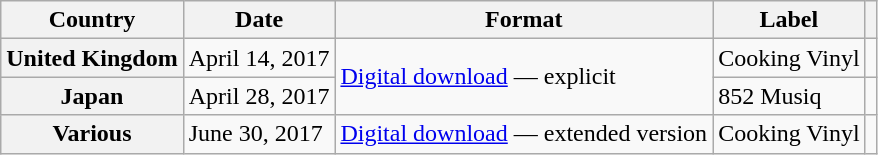<table class="wikitable plainrowheaders">
<tr>
<th>Country</th>
<th>Date</th>
<th>Format</th>
<th>Label</th>
<th></th>
</tr>
<tr>
<th scope="row">United Kingdom</th>
<td>April 14, 2017</td>
<td rowspan="2"><a href='#'>Digital download</a> — explicit</td>
<td>Cooking Vinyl</td>
<td></td>
</tr>
<tr>
<th scope="row">Japan</th>
<td>April 28, 2017</td>
<td>852 Musiq</td>
<td></td>
</tr>
<tr>
<th scope="row">Various</th>
<td>June 30, 2017</td>
<td><a href='#'>Digital download</a> — extended version <br></td>
<td>Cooking Vinyl</td>
<td rowspan="1"></td>
</tr>
</table>
